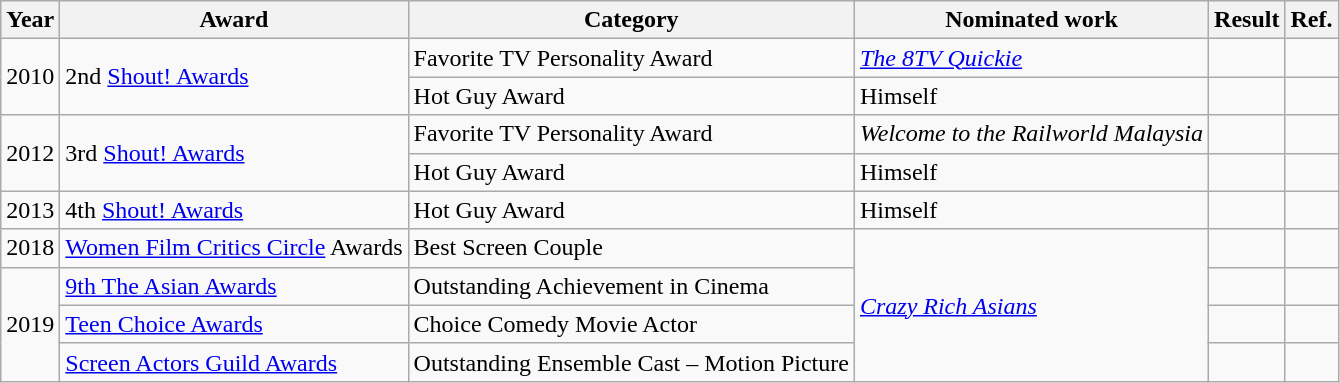<table class="wikitable sortable">
<tr>
<th>Year</th>
<th>Award</th>
<th>Category</th>
<th>Nominated work</th>
<th>Result</th>
<th class="unsortable">Ref.</th>
</tr>
<tr>
<td rowspan="2">2010</td>
<td rowspan="2">2nd <a href='#'>Shout! Awards</a></td>
<td>Favorite TV Personality Award</td>
<td><em><a href='#'>The 8TV Quickie</a></em></td>
<td></td>
<td></td>
</tr>
<tr>
<td>Hot Guy Award</td>
<td>Himself</td>
<td></td>
<td></td>
</tr>
<tr>
<td rowspan="2">2012</td>
<td rowspan="2">3rd <a href='#'>Shout! Awards</a></td>
<td>Favorite TV Personality Award</td>
<td><em>Welcome to the Railworld Malaysia</em></td>
<td></td>
<td></td>
</tr>
<tr>
<td>Hot Guy Award</td>
<td>Himself</td>
<td></td>
<td></td>
</tr>
<tr>
<td>2013</td>
<td>4th <a href='#'>Shout! Awards</a></td>
<td>Hot Guy Award</td>
<td>Himself</td>
<td></td>
<td></td>
</tr>
<tr>
<td>2018</td>
<td><a href='#'>Women Film Critics Circle</a> Awards</td>
<td>Best Screen Couple</td>
<td rowspan="4"><em><a href='#'>Crazy Rich Asians</a></em></td>
<td></td>
<td style="text-align:center;"></td>
</tr>
<tr>
<td rowspan="3">2019</td>
<td><a href='#'>9th The Asian Awards</a></td>
<td>Outstanding Achievement in Cinema</td>
<td></td>
<td style="text-align:center;"></td>
</tr>
<tr>
<td><a href='#'>Teen Choice Awards</a></td>
<td>Choice Comedy Movie Actor</td>
<td></td>
<td></td>
</tr>
<tr>
<td><a href='#'>Screen Actors Guild Awards</a></td>
<td>Outstanding Ensemble Cast – Motion Picture</td>
<td></td>
<td></td>
</tr>
</table>
